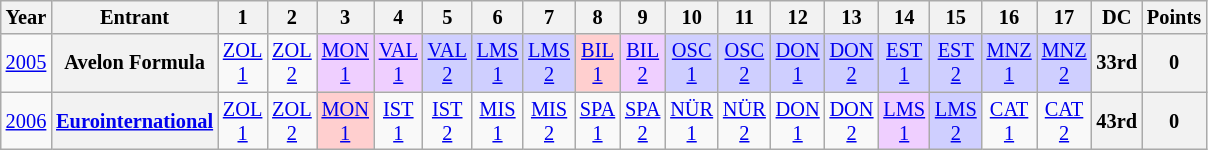<table class="wikitable" style="text-align:center; font-size:85%">
<tr>
<th>Year</th>
<th>Entrant</th>
<th>1</th>
<th>2</th>
<th>3</th>
<th>4</th>
<th>5</th>
<th>6</th>
<th>7</th>
<th>8</th>
<th>9</th>
<th>10</th>
<th>11</th>
<th>12</th>
<th>13</th>
<th>14</th>
<th>15</th>
<th>16</th>
<th>17</th>
<th>DC</th>
<th>Points</th>
</tr>
<tr>
<td><a href='#'>2005</a></td>
<th nowrap>Avelon Formula</th>
<td><a href='#'>ZOL<br>1</a></td>
<td><a href='#'>ZOL<br>2</a></td>
<td style="background:#EFCFFF;"><a href='#'>MON<br>1</a><br></td>
<td style="background:#EFCFFF;"><a href='#'>VAL<br>1</a><br></td>
<td style="background:#CFCFFF;"><a href='#'>VAL<br>2</a><br></td>
<td style="background:#CFCFFF;"><a href='#'>LMS<br>1</a><br></td>
<td style="background:#CFCFFF;"><a href='#'>LMS<br>2</a><br></td>
<td style="background:#FFCFCF;"><a href='#'>BIL<br>1</a><br></td>
<td style="background:#EFCFFF;"><a href='#'>BIL<br>2</a><br></td>
<td style="background:#CFCFFF;"><a href='#'>OSC<br>1</a><br></td>
<td style="background:#CFCFFF;"><a href='#'>OSC<br>2</a><br></td>
<td style="background:#CFCFFF;"><a href='#'>DON<br>1</a><br></td>
<td style="background:#CFCFFF;"><a href='#'>DON<br>2</a><br></td>
<td style="background:#CFCFFF;"><a href='#'>EST<br>1</a><br></td>
<td style="background:#CFCFFF;"><a href='#'>EST<br>2</a><br></td>
<td style="background:#CFCFFF;"><a href='#'>MNZ<br>1</a><br></td>
<td style="background:#CFCFFF;"><a href='#'>MNZ<br>2</a><br></td>
<th>33rd</th>
<th>0</th>
</tr>
<tr>
<td><a href='#'>2006</a></td>
<th nowrap><a href='#'>Eurointernational</a></th>
<td><a href='#'>ZOL<br>1</a></td>
<td><a href='#'>ZOL<br>2</a></td>
<td style="background:#FFCFCF;"><a href='#'>MON<br>1</a><br></td>
<td><a href='#'>IST<br>1</a></td>
<td><a href='#'>IST<br>2</a></td>
<td><a href='#'>MIS<br>1</a></td>
<td><a href='#'>MIS<br>2</a></td>
<td><a href='#'>SPA<br>1</a></td>
<td><a href='#'>SPA<br>2</a></td>
<td><a href='#'>NÜR<br>1</a></td>
<td><a href='#'>NÜR<br>2</a></td>
<td><a href='#'>DON<br>1</a></td>
<td><a href='#'>DON<br>2</a></td>
<td style="background:#EFCFFF;"><a href='#'>LMS<br>1</a><br></td>
<td style="background:#CFCFFF;"><a href='#'>LMS<br>2</a><br></td>
<td><a href='#'>CAT<br>1</a></td>
<td><a href='#'>CAT<br>2</a></td>
<th>43rd</th>
<th>0</th>
</tr>
</table>
